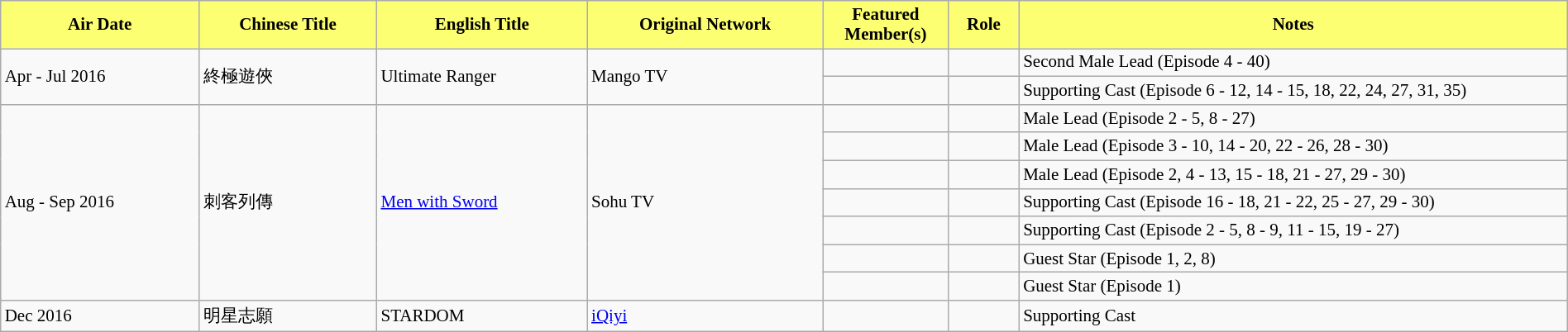<table class="wikitable" style="font-size:14px" text-align="center" width="100%">
<tr>
<th style="background: #FDFF73"><strong>Air Date</strong></th>
<th style="background: #FDFF73"><strong>Chinese Title</strong></th>
<th style="background: #FDFF73"><strong>English Title</strong></th>
<th style="background: #FDFF73"><strong>Original Network</strong></th>
<th style="background: #FDFF73" width="8%"><strong>Featured Member(s)</strong></th>
<th style="background: #FDFF73"><strong>Role</strong></th>
<th style="background: #FDFF73" width="35%"><strong>Notes</strong></th>
</tr>
<tr>
<td rowspan="2">Apr - Jul 2016</td>
<td rowspan="2">終極遊俠</td>
<td rowspan="2">Ultimate Ranger</td>
<td rowspan="2">Mango TV</td>
<td></td>
<td></td>
<td>Second Male Lead (Episode 4 - 40)</td>
</tr>
<tr>
<td></td>
<td></td>
<td>Supporting Cast (Episode 6 - 12, 14 - 15, 18, 22, 24, 27, 31, 35)</td>
</tr>
<tr>
<td rowspan="7">Aug - Sep 2016</td>
<td rowspan="7">刺客列傳</td>
<td rowspan="7"><a href='#'>Men with Sword</a></td>
<td rowspan="7">Sohu TV</td>
<td></td>
<td></td>
<td>Male Lead (Episode 2 - 5, 8 - 27)</td>
</tr>
<tr>
<td></td>
<td></td>
<td>Male Lead (Episode 3 - 10, 14 - 20, 22 - 26, 28 - 30)</td>
</tr>
<tr>
<td></td>
<td></td>
<td>Male Lead (Episode 2, 4 - 13, 15 - 18, 21 - 27, 29 - 30)</td>
</tr>
<tr>
<td></td>
<td></td>
<td>Supporting Cast (Episode 16 - 18, 21 - 22, 25 - 27, 29 - 30)</td>
</tr>
<tr>
<td></td>
<td></td>
<td>Supporting Cast (Episode 2 - 5, 8 - 9, 11 - 15, 19 - 27)</td>
</tr>
<tr>
<td></td>
<td></td>
<td>Guest Star (Episode 1, 2, 8)</td>
</tr>
<tr>
<td></td>
<td></td>
<td>Guest Star (Episode 1)</td>
</tr>
<tr>
<td>Dec 2016</td>
<td>明星志願</td>
<td>STARDOM</td>
<td><a href='#'>iQiyi</a></td>
<td></td>
<td></td>
<td>Supporting Cast</td>
</tr>
</table>
